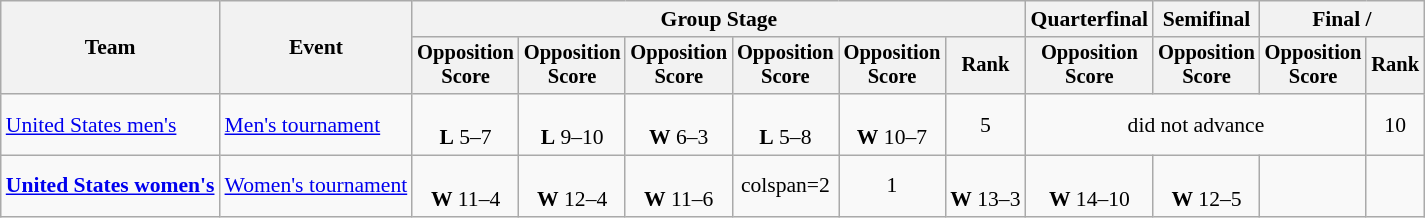<table class=wikitable style=font-size:90%;text-align:center>
<tr>
<th rowspan=2>Team</th>
<th rowspan=2>Event</th>
<th colspan=6>Group Stage</th>
<th>Quarterfinal</th>
<th>Semifinal</th>
<th colspan=2>Final / </th>
</tr>
<tr style=font-size:95%>
<th>Opposition<br>Score</th>
<th>Opposition<br>Score</th>
<th>Opposition<br>Score</th>
<th>Opposition<br>Score</th>
<th>Opposition<br>Score</th>
<th>Rank</th>
<th>Opposition<br>Score</th>
<th>Opposition<br>Score</th>
<th>Opposition<br>Score</th>
<th>Rank</th>
</tr>
<tr>
<td align=left><a href='#'>United States men's</a></td>
<td align=left><a href='#'>Men's tournament</a></td>
<td><br><strong>L</strong> 5–7</td>
<td><br><strong>L</strong> 9–10</td>
<td><br><strong>W</strong> 6–3</td>
<td><br><strong>L</strong> 5–8</td>
<td><br><strong>W</strong> 10–7</td>
<td>5</td>
<td colspan=3>did not advance</td>
<td>10</td>
</tr>
<tr>
<td align=left><strong><a href='#'>United States women's</a></strong></td>
<td align=left><a href='#'>Women's tournament</a></td>
<td><br><strong>W</strong> 11–4</td>
<td><br><strong>W</strong> 12–4</td>
<td><br><strong>W</strong> 11–6</td>
<td>colspan=2 </td>
<td>1</td>
<td><br><strong>W</strong> 13–3</td>
<td><br><strong>W</strong> 14–10</td>
<td><br><strong>W</strong> 12–5</td>
<td></td>
</tr>
</table>
